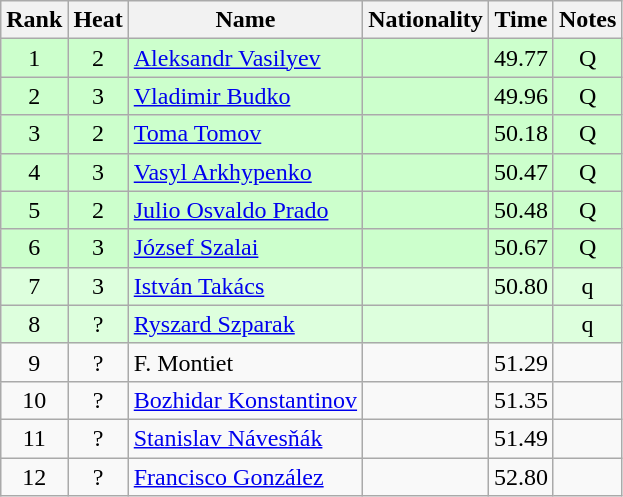<table class="wikitable sortable" style="text-align:center">
<tr>
<th>Rank</th>
<th>Heat</th>
<th>Name</th>
<th>Nationality</th>
<th>Time</th>
<th>Notes</th>
</tr>
<tr bgcolor=ccffcc>
<td>1</td>
<td>2</td>
<td align="left"><a href='#'>Aleksandr Vasilyev</a></td>
<td align=left></td>
<td>49.77</td>
<td>Q</td>
</tr>
<tr bgcolor=ccffcc>
<td>2</td>
<td>3</td>
<td align="left"><a href='#'>Vladimir Budko</a></td>
<td align=left></td>
<td>49.96</td>
<td>Q</td>
</tr>
<tr bgcolor=ccffcc>
<td>3</td>
<td>2</td>
<td align="left"><a href='#'>Toma Tomov</a></td>
<td align=left></td>
<td>50.18</td>
<td>Q</td>
</tr>
<tr bgcolor=ccffcc>
<td>4</td>
<td>3</td>
<td align="left"><a href='#'>Vasyl Arkhypenko</a></td>
<td align=left></td>
<td>50.47</td>
<td>Q</td>
</tr>
<tr bgcolor=ccffcc>
<td>5</td>
<td>2</td>
<td align="left"><a href='#'>Julio Osvaldo Prado</a></td>
<td align=left></td>
<td>50.48</td>
<td>Q</td>
</tr>
<tr bgcolor=ccffcc>
<td>6</td>
<td>3</td>
<td align="left"><a href='#'>József Szalai</a></td>
<td align=left></td>
<td>50.67</td>
<td>Q</td>
</tr>
<tr bgcolor=ddffdd>
<td>7</td>
<td>3</td>
<td align="left"><a href='#'>István Takács</a></td>
<td align=left></td>
<td>50.80</td>
<td>q</td>
</tr>
<tr bgcolor=ddffdd>
<td>8</td>
<td>?</td>
<td align="left"><a href='#'>Ryszard Szparak</a></td>
<td align=left></td>
<td></td>
<td>q</td>
</tr>
<tr>
<td>9</td>
<td>?</td>
<td align="left">F. Montiet</td>
<td align=left></td>
<td>51.29</td>
<td></td>
</tr>
<tr>
<td>10</td>
<td>?</td>
<td align="left"><a href='#'>Bozhidar Konstantinov</a></td>
<td align=left></td>
<td>51.35</td>
<td></td>
</tr>
<tr>
<td>11</td>
<td>?</td>
<td align="left"><a href='#'>Stanislav Návesňák</a></td>
<td align=left></td>
<td>51.49</td>
<td></td>
</tr>
<tr>
<td>12</td>
<td>?</td>
<td align="left"><a href='#'>Francisco González</a></td>
<td align=left></td>
<td>52.80</td>
<td></td>
</tr>
</table>
